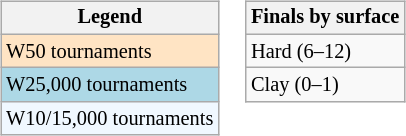<table>
<tr valign=top>
<td><br><table class=wikitable style="font-size:85%">
<tr>
<th>Legend</th>
</tr>
<tr style="background:#ffe4c4;">
<td>W50 tournaments</td>
</tr>
<tr style="background:lightblue;">
<td>W25,000 tournaments</td>
</tr>
<tr style="background:#f0f8ff;">
<td>W10/15,000 tournaments</td>
</tr>
</table>
</td>
<td><br><table class=wikitable style="font-size:85%">
<tr>
<th>Finals by surface</th>
</tr>
<tr>
<td>Hard (6–12)</td>
</tr>
<tr>
<td>Clay (0–1)</td>
</tr>
</table>
</td>
</tr>
</table>
